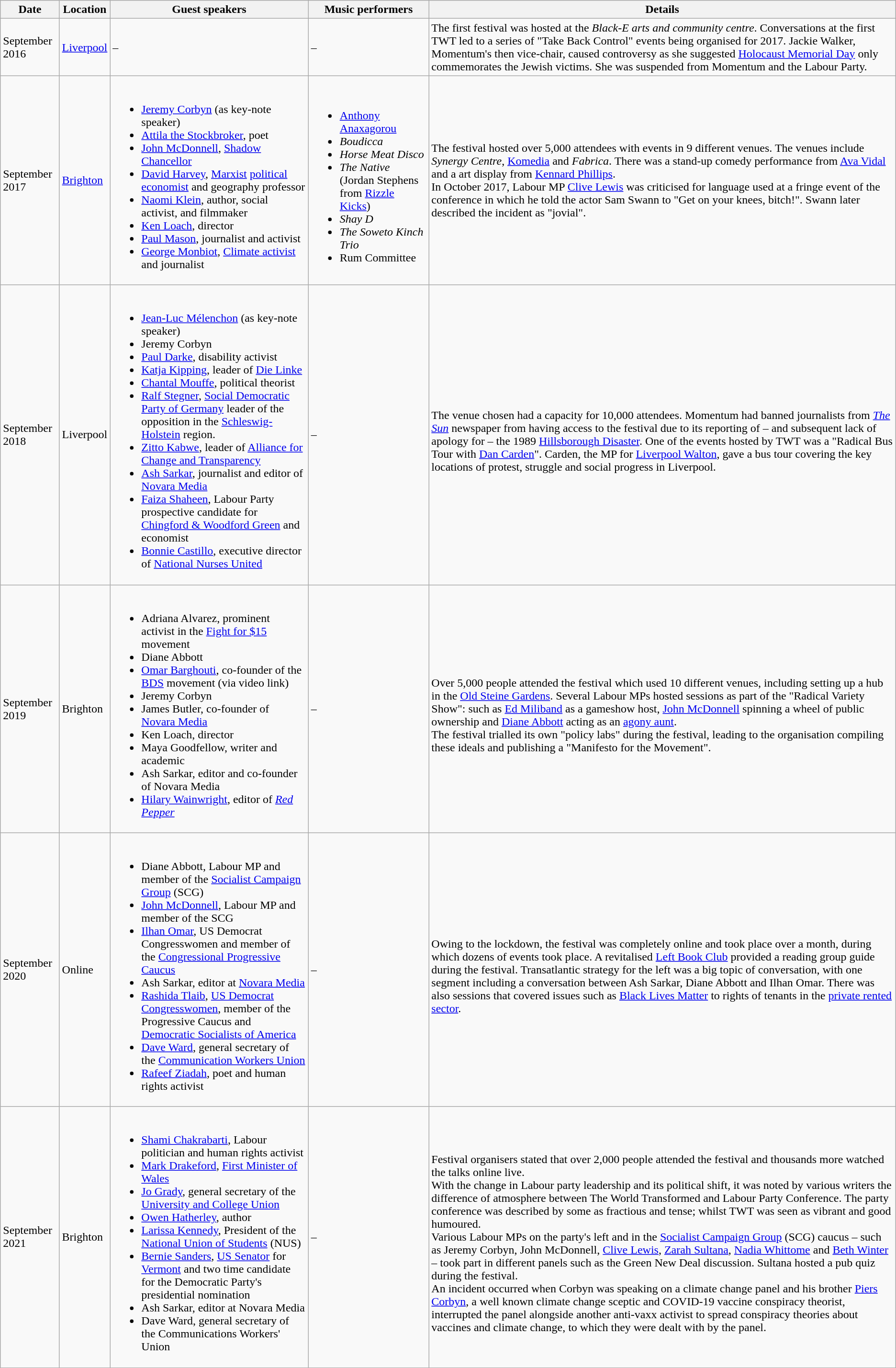<table class="wikitable">
<tr>
<th>Date</th>
<th>Location</th>
<th>Guest speakers</th>
<th>Music performers</th>
<th>Details</th>
</tr>
<tr>
<td>September 2016</td>
<td><a href='#'>Liverpool</a></td>
<td>–</td>
<td>–</td>
<td>The first festival was hosted at the <em>Black-E arts and community centre</em>. Conversations at the first TWT led to a series of "Take Back Control" events being organised for 2017. Jackie Walker, Momentum's then vice-chair, caused controversy as she suggested <a href='#'>Holocaust Memorial Day</a> only commemorates the Jewish victims. She was suspended from Momentum and the Labour Party.</td>
</tr>
<tr>
<td>September 2017</td>
<td><a href='#'>Brighton</a></td>
<td><br><ul><li><a href='#'>Jeremy Corbyn</a> (as key-note speaker)</li><li><a href='#'>Attila the Stockbroker</a>, poet</li><li><a href='#'>John McDonnell</a>, <a href='#'>Shadow Chancellor</a></li><li><a href='#'>David Harvey</a>, <a href='#'>Marxist</a> <a href='#'>political economist</a> and geography professor</li><li><a href='#'>Naomi Klein</a>, author, social activist, and filmmaker</li><li><a href='#'>Ken Loach</a>, director</li><li><a href='#'>Paul Mason</a>, journalist and activist</li><li><a href='#'>George Monbiot</a>, <a href='#'>Climate activist</a> and journalist</li></ul></td>
<td><br><ul><li><a href='#'>Anthony Anaxagorou</a></li><li><em>Boudicca</em></li><li><em>Horse Meat Disco</em></li><li><em>The Native</em> (Jordan Stephens from <a href='#'>Rizzle Kicks</a>)</li><li><em>Shay D</em></li><li><em>The Soweto Kinch Trio</em></li><li>Rum Committee</li></ul></td>
<td>The festival hosted over 5,000 attendees with events in 9 different venues. The venues include <em>Synergy Centre</em>, <a href='#'>Komedia</a> and <em>Fabrica</em>. There was a stand-up comedy performance from <a href='#'>Ava Vidal</a> and a art display from <a href='#'>Kennard Phillips</a>.<br>In October 2017, Labour MP <a href='#'>Clive Lewis</a> was criticised for language used at a fringe event of the conference in which he told the actor Sam Swann to "Get on your knees, bitch!". Swann later described the incident as "jovial".</td>
</tr>
<tr>
<td>September 2018</td>
<td>Liverpool</td>
<td><br><ul><li><a href='#'>Jean-Luc Mélenchon</a> (as key-note speaker)</li><li>Jeremy Corbyn</li><li><a href='#'>Paul Darke</a>, disability activist</li><li><a href='#'>Katja Kipping</a>, leader of <a href='#'>Die Linke</a></li><li><a href='#'>Chantal Mouffe</a>, political theorist</li><li><a href='#'>Ralf Stegner</a>, <a href='#'>Social Democratic Party of Germany</a> leader of the opposition in the <a href='#'>Schleswig-Holstein</a> region.</li><li><a href='#'>Zitto Kabwe</a>, leader of <a href='#'>Alliance for Change and Transparency</a></li><li><a href='#'>Ash Sarkar</a>, journalist and editor of <a href='#'>Novara Media</a></li><li><a href='#'>Faiza Shaheen</a>, Labour Party prospective candidate for <a href='#'>Chingford & Woodford Green</a> and economist</li><li><a href='#'>Bonnie Castillo</a>, executive director of <a href='#'>National Nurses United</a></li></ul></td>
<td>–</td>
<td><br>The venue chosen had a capacity for 10,000 attendees. Momentum had banned journalists from <em><a href='#'>The Sun</a></em> newspaper from having access to the festival due to its reporting of – and subsequent lack of apology for – the 1989 <a href='#'>Hillsborough Disaster</a>.
One of the events hosted by TWT was a "Radical Bus Tour with <a href='#'>Dan Carden</a>". Carden, the MP for <a href='#'>Liverpool Walton</a>, gave a bus tour covering the key locations of protest, struggle and social progress in Liverpool.</td>
</tr>
<tr>
<td>September 2019</td>
<td>Brighton</td>
<td><br><ul><li>Adriana Alvarez, prominent activist in the <a href='#'>Fight for $15</a> movement</li><li>Diane Abbott</li><li><a href='#'>Omar Barghouti</a>, co-founder of the <a href='#'>BDS</a> movement (via video link)</li><li>Jeremy Corbyn</li><li>James Butler, co-founder of <a href='#'>Novara Media</a></li><li>Ken Loach, director</li><li>Maya Goodfellow, writer and academic</li><li>Ash Sarkar, editor and co-founder of Novara Media</li><li><a href='#'>Hilary Wainwright</a>, editor of <em><a href='#'>Red Pepper</a></em></li></ul></td>
<td>–</td>
<td><br>Over 5,000 people attended the festival which used 10 different venues, including setting up a hub in the <a href='#'>Old Steine Gardens</a>. Several Labour MPs hosted sessions as part of the "Radical Variety Show": such as <a href='#'>Ed Miliband</a> as a gameshow host, <a href='#'>John McDonnell</a> spinning a wheel of public ownership and <a href='#'>Diane Abbott</a> acting as an <a href='#'>agony aunt</a>.<br>The festival trialled its own "policy labs" during the festival, leading to the organisation compiling these ideals and publishing a "Manifesto for the Movement".</td>
</tr>
<tr>
<td>September 2020</td>
<td>Online</td>
<td><br><ul><li>Diane Abbott, Labour MP and member of the <a href='#'>Socialist Campaign Group</a> (SCG)</li><li><a href='#'>John McDonnell</a>, Labour MP and member of the SCG</li><li><a href='#'>Ilhan Omar</a>, US Democrat Congresswomen and member of the <a href='#'>Congressional Progressive Caucus</a></li><li>Ash Sarkar, editor at <a href='#'>Novara Media</a></li><li><a href='#'>Rashida Tlaib</a>, <a href='#'>US Democrat Congresswomen</a>, member of the Progressive Caucus and <a href='#'>Democratic Socialists of America</a></li><li><a href='#'>Dave Ward</a>, general secretary of the <a href='#'>Communication Workers Union</a></li><li><a href='#'>Rafeef Ziadah</a>, poet and human rights activist</li></ul></td>
<td>–</td>
<td><br>Owing to the lockdown, the festival was completely online and took place over a month, during which dozens of events took place. A revitalised <a href='#'>Left Book Club</a> provided a reading group guide during the festival. Transatlantic strategy for the left was a big topic of conversation, with one segment including a conversation between Ash Sarkar, Diane Abbott and Ilhan Omar. There was also sessions that covered issues such as <a href='#'>Black Lives Matter</a> to rights of tenants in the <a href='#'>private rented sector</a>.</td>
</tr>
<tr>
<td>September 2021</td>
<td>Brighton</td>
<td><br><ul><li><a href='#'>Shami Chakrabarti</a>, Labour politician and human rights activist</li><li><a href='#'>Mark Drakeford</a>, <a href='#'>First Minister of Wales</a></li><li><a href='#'>Jo Grady</a>, general secretary of the <a href='#'>University and College Union</a></li><li><a href='#'>Owen Hatherley</a>, author</li><li><a href='#'>Larissa Kennedy</a>, President of the <a href='#'>National Union of Students</a> (NUS)</li><li><a href='#'>Bernie Sanders</a>, <a href='#'>US Senator</a> for <a href='#'>Vermont</a> and two time candidate for the Democratic Party's presidential nomination</li><li>Ash Sarkar, editor at Novara Media</li><li>Dave Ward, general secretary of the Communications Workers' Union</li></ul></td>
<td>–</td>
<td><br>Festival organisers stated that over 2,000 people attended the festival and thousands more watched the talks online live.<br>With the change in Labour party leadership and its political shift, it was noted by various writers the difference of atmosphere between The World Transformed and Labour Party Conference. The party conference was described by some as fractious and tense; whilst TWT was seen as vibrant and good humoured.<br>Various Labour MPs on the party's left and in the <a href='#'>Socialist Campaign Group</a> (SCG) caucus – such as Jeremy Corbyn, John McDonnell, <a href='#'>Clive Lewis</a>, <a href='#'>Zarah Sultana</a>, <a href='#'>Nadia Whittome</a> and <a href='#'>Beth Winter</a> – took part in different panels such as the Green New Deal discussion. Sultana hosted a pub quiz during the festival.<br>An incident occurred when Corbyn was speaking on a climate change panel and his brother <a href='#'>Piers Corbyn</a>, a well known climate change sceptic and COVID-19 vaccine conspiracy theorist, interrupted the panel alongside another anti-vaxx activist to spread conspiracy theories about vaccines and climate change, to which they were dealt with by the panel.</td>
</tr>
<tr>
</tr>
</table>
